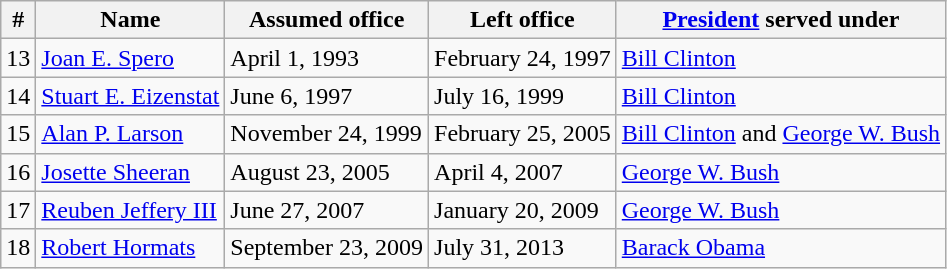<table class="wikitable">
<tr>
<th>#</th>
<th>Name</th>
<th>Assumed office</th>
<th>Left office</th>
<th><a href='#'>President</a> served under</th>
</tr>
<tr>
<td>13</td>
<td><a href='#'>Joan E. Spero</a></td>
<td>April 1, 1993</td>
<td>February 24, 1997</td>
<td><a href='#'>Bill Clinton</a></td>
</tr>
<tr>
<td>14</td>
<td><a href='#'>Stuart E. Eizenstat</a></td>
<td>June 6, 1997</td>
<td>July 16, 1999</td>
<td><a href='#'>Bill Clinton</a></td>
</tr>
<tr>
<td>15</td>
<td><a href='#'>Alan P. Larson</a></td>
<td>November 24, 1999</td>
<td>February 25, 2005</td>
<td><a href='#'>Bill Clinton</a> and <a href='#'>George W. Bush</a></td>
</tr>
<tr>
<td>16</td>
<td><a href='#'>Josette Sheeran</a></td>
<td>August 23, 2005</td>
<td>April 4, 2007</td>
<td><a href='#'>George W. Bush</a></td>
</tr>
<tr>
<td>17</td>
<td><a href='#'>Reuben Jeffery III</a></td>
<td>June 27, 2007</td>
<td>January 20, 2009</td>
<td><a href='#'>George W. Bush</a></td>
</tr>
<tr>
<td>18</td>
<td><a href='#'>Robert Hormats</a></td>
<td>September 23, 2009</td>
<td>July 31, 2013</td>
<td><a href='#'>Barack Obama</a></td>
</tr>
</table>
